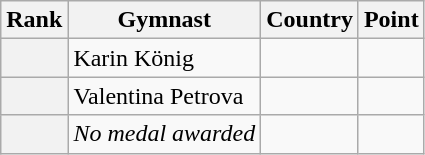<table class="wikitable sortable">
<tr>
<th>Rank</th>
<th>Gymnast</th>
<th>Country</th>
<th>Point</th>
</tr>
<tr>
<th></th>
<td>Karin König</td>
<td></td>
<td></td>
</tr>
<tr>
<th></th>
<td>Valentina Petrova</td>
<td></td>
<td></td>
</tr>
<tr>
<th></th>
<td><em>No medal awarded</em></td>
<td></td>
<td></td>
</tr>
</table>
